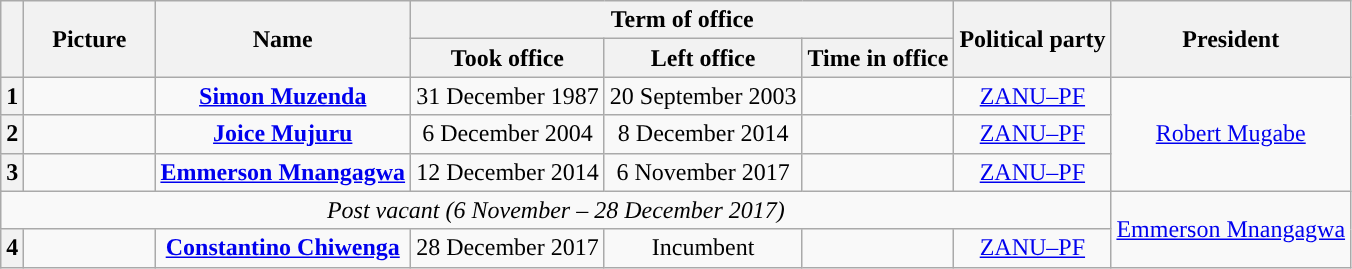<table class="wikitable" style="text-align:center">
<tr>
<th rowspan=2></th>
<th rowspan=2 style="width:80px;">Picture</th>
<th rowspan=2>Name<br></th>
<th colspan=3>Term of office</th>
<th rowspan=2>Political party</th>
<th rowspan=2>President</th>
</tr>
<tr>
<th>Took office</th>
<th>Left office</th>
<th>Time in office</th>
</tr>
<tr>
<th style="background:">1</th>
<td></td>
<td><strong><a href='#'>Simon Muzenda</a></strong><br></td>
<td>31 December 1987</td>
<td>20 September 2003</td>
<td></td>
<td><a href='#'>ZANU–PF</a></td>
<td rowspan=4><a href='#'>Robert Mugabe</a><br></td>
</tr>
<tr>
<th style="background:">2</th>
<td></td>
<td><strong><a href='#'>Joice Mujuru</a></strong><br></td>
<td>6 December 2004</td>
<td>8 December 2014</td>
<td></td>
<td><a href='#'>ZANU–PF</a></td>
</tr>
<tr>
<th style="background:">3</th>
<td></td>
<td><strong><a href='#'>Emmerson Mnangagwa</a></strong><br></td>
<td>12 December 2014</td>
<td>6 November 2017</td>
<td></td>
<td><a href='#'>ZANU–PF</a></td>
</tr>
<tr>
<td rowspan=2 colspan=7><em>Post vacant (6 November – 28 December 2017)</em></td>
</tr>
<tr>
<td rowspan=2><a href='#'>Emmerson Mnangagwa</a><br></td>
</tr>
<tr>
<th style="background:">4</th>
<td></td>
<td><strong><a href='#'>Constantino Chiwenga</a></strong><br></td>
<td>28 December 2017</td>
<td>Incumbent</td>
<td></td>
<td><a href='#'>ZANU–PF</a></td>
</tr>
</table>
